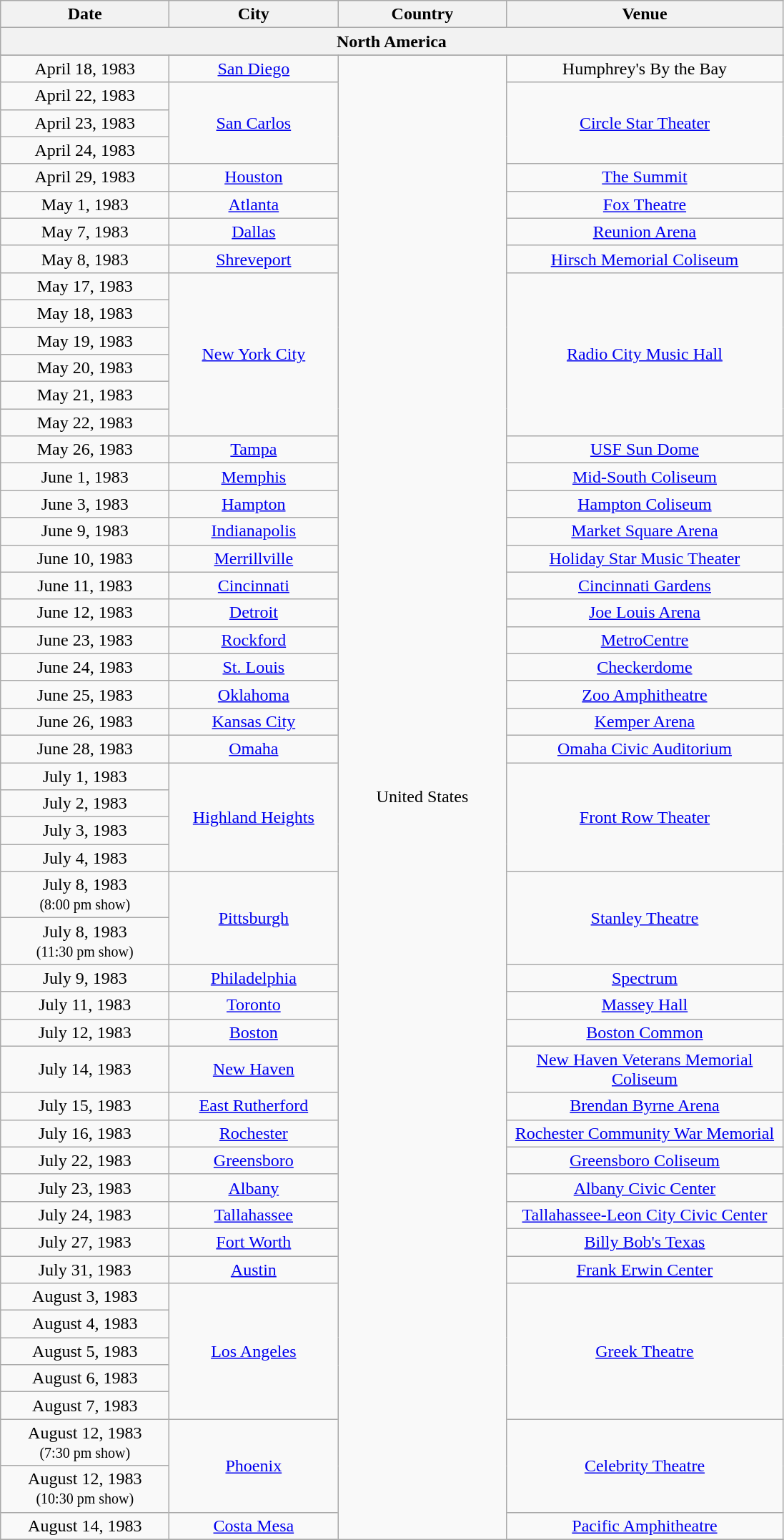<table class="wikitable" style="text-align:center;">
<tr>
<th style="width:150px;">Date</th>
<th style="width:150px;">City</th>
<th style="width:150px;">Country</th>
<th style="width:250px;">Venue</th>
</tr>
<tr>
<th colspan="4">North America</th>
</tr>
<tr bgcolor="#CCCCCC">
</tr>
<tr>
<td>April 18, 1983</td>
<td><a href='#'>San Diego</a></td>
<td rowspan="52">United States</td>
<td>Humphrey's By the Bay</td>
</tr>
<tr>
<td>April 22, 1983</td>
<td rowspan="3"><a href='#'>San Carlos</a></td>
<td rowspan="3"><a href='#'>Circle Star Theater</a></td>
</tr>
<tr>
<td>April 23, 1983</td>
</tr>
<tr>
<td>April 24, 1983</td>
</tr>
<tr>
<td>April 29, 1983</td>
<td><a href='#'>Houston</a></td>
<td><a href='#'>The Summit</a></td>
</tr>
<tr>
<td>May 1, 1983</td>
<td><a href='#'>Atlanta</a></td>
<td><a href='#'>Fox Theatre</a></td>
</tr>
<tr>
<td>May 7, 1983</td>
<td><a href='#'>Dallas</a></td>
<td><a href='#'>Reunion Arena</a></td>
</tr>
<tr>
<td>May 8, 1983</td>
<td><a href='#'>Shreveport</a></td>
<td><a href='#'>Hirsch Memorial Coliseum</a></td>
</tr>
<tr>
<td>May 17, 1983</td>
<td rowspan="6"><a href='#'>New York City</a></td>
<td rowspan="6"><a href='#'>Radio City Music Hall</a></td>
</tr>
<tr>
<td>May 18, 1983</td>
</tr>
<tr>
<td>May 19, 1983</td>
</tr>
<tr>
<td>May 20, 1983</td>
</tr>
<tr>
<td>May 21, 1983</td>
</tr>
<tr>
<td>May 22, 1983</td>
</tr>
<tr>
<td>May 26, 1983</td>
<td><a href='#'>Tampa</a></td>
<td><a href='#'>USF Sun Dome</a></td>
</tr>
<tr>
<td>June 1, 1983</td>
<td><a href='#'>Memphis</a></td>
<td><a href='#'>Mid-South Coliseum</a></td>
</tr>
<tr>
<td>June 3, 1983</td>
<td><a href='#'>Hampton</a></td>
<td><a href='#'>Hampton Coliseum</a></td>
</tr>
<tr>
<td>June 9, 1983</td>
<td><a href='#'>Indianapolis</a></td>
<td><a href='#'>Market Square Arena</a></td>
</tr>
<tr>
<td>June 10, 1983</td>
<td><a href='#'>Merrillville</a></td>
<td><a href='#'>Holiday Star Music Theater</a></td>
</tr>
<tr>
<td>June 11, 1983</td>
<td><a href='#'>Cincinnati</a></td>
<td><a href='#'>Cincinnati Gardens</a></td>
</tr>
<tr>
<td>June 12, 1983</td>
<td><a href='#'>Detroit</a></td>
<td><a href='#'>Joe Louis Arena</a></td>
</tr>
<tr>
<td>June 23, 1983</td>
<td><a href='#'>Rockford</a></td>
<td><a href='#'>MetroCentre</a></td>
</tr>
<tr>
<td>June 24, 1983</td>
<td><a href='#'>St. Louis</a></td>
<td><a href='#'>Checkerdome</a></td>
</tr>
<tr>
<td>June 25, 1983</td>
<td><a href='#'>Oklahoma</a></td>
<td><a href='#'>Zoo Amphitheatre</a></td>
</tr>
<tr>
<td>June 26, 1983</td>
<td><a href='#'>Kansas City</a></td>
<td><a href='#'>Kemper Arena</a></td>
</tr>
<tr>
<td>June 28, 1983</td>
<td><a href='#'>Omaha</a></td>
<td><a href='#'>Omaha Civic Auditorium</a></td>
</tr>
<tr>
<td>July 1, 1983</td>
<td rowspan="4"><a href='#'>Highland Heights</a></td>
<td rowspan="4"><a href='#'>Front Row Theater</a></td>
</tr>
<tr>
<td>July 2, 1983</td>
</tr>
<tr>
<td>July 3, 1983</td>
</tr>
<tr>
<td>July 4, 1983</td>
</tr>
<tr>
<td>July 8, 1983<small><br>(8:00 pm show)</small></td>
<td rowspan="2"><a href='#'>Pittsburgh</a></td>
<td rowspan="2"><a href='#'>Stanley Theatre</a></td>
</tr>
<tr>
<td>July 8, 1983<small><br>(11:30 pm show)</small></td>
</tr>
<tr>
<td>July 9, 1983</td>
<td><a href='#'>Philadelphia</a></td>
<td><a href='#'>Spectrum</a></td>
</tr>
<tr>
<td>July 11, 1983</td>
<td><a href='#'>Toronto</a></td>
<td><a href='#'>Massey Hall</a></td>
</tr>
<tr>
<td>July 12, 1983</td>
<td><a href='#'>Boston</a></td>
<td><a href='#'>Boston Common</a></td>
</tr>
<tr>
<td>July 14, 1983</td>
<td><a href='#'>New Haven</a></td>
<td><a href='#'>New Haven Veterans Memorial Coliseum</a></td>
</tr>
<tr>
<td>July 15, 1983</td>
<td><a href='#'>East Rutherford</a></td>
<td><a href='#'>Brendan Byrne Arena</a></td>
</tr>
<tr>
<td>July 16, 1983</td>
<td><a href='#'>Rochester</a></td>
<td><a href='#'>Rochester Community War Memorial</a></td>
</tr>
<tr>
<td>July 22, 1983</td>
<td><a href='#'>Greensboro</a></td>
<td><a href='#'>Greensboro Coliseum</a></td>
</tr>
<tr>
<td>July 23, 1983</td>
<td><a href='#'>Albany</a></td>
<td><a href='#'>Albany Civic Center</a></td>
</tr>
<tr>
<td>July 24, 1983</td>
<td><a href='#'>Tallahassee</a></td>
<td><a href='#'>Tallahassee-Leon City Civic Center</a></td>
</tr>
<tr>
<td>July 27, 1983</td>
<td><a href='#'>Fort Worth</a></td>
<td><a href='#'>Billy Bob's Texas</a></td>
</tr>
<tr>
<td>July 31, 1983</td>
<td><a href='#'>Austin</a></td>
<td><a href='#'>Frank Erwin Center</a></td>
</tr>
<tr>
<td>August 3, 1983</td>
<td rowspan="5"><a href='#'>Los Angeles</a></td>
<td rowspan="5"><a href='#'>Greek Theatre</a></td>
</tr>
<tr>
<td>August 4, 1983</td>
</tr>
<tr>
<td>August 5, 1983</td>
</tr>
<tr>
<td>August 6, 1983</td>
</tr>
<tr>
<td>August 7, 1983</td>
</tr>
<tr>
<td>August 12, 1983<small><br>(7:30 pm show)</small></td>
<td rowspan="2"><a href='#'>Phoenix</a></td>
<td rowspan="2"><a href='#'>Celebrity Theatre</a></td>
</tr>
<tr>
<td>August 12, 1983<small><br>(10:30 pm show)</small></td>
</tr>
<tr>
<td>August 14, 1983</td>
<td><a href='#'>Costa Mesa</a></td>
<td><a href='#'>Pacific Amphitheatre</a></td>
</tr>
<tr>
</tr>
</table>
